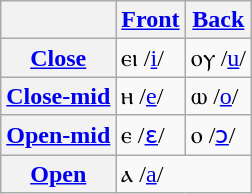<table class="wikitable">
<tr>
<th></th>
<th><a href='#'>Front</a></th>
<th><a href='#'>Back</a></th>
</tr>
<tr>
<th><a href='#'>Close</a></th>
<td>ⲉⲓ /<a href='#'>i</a>/</td>
<td>ⲟⲩ /<a href='#'>u</a>/</td>
</tr>
<tr>
<th><a href='#'>Close-mid</a></th>
<td>ⲏ /<a href='#'>e</a>/</td>
<td>ⲱ /<a href='#'>o</a>/</td>
</tr>
<tr>
<th><a href='#'>Open-mid</a></th>
<td>ⲉ /<a href='#'>ɛ</a>/</td>
<td>ⲟ /<a href='#'>ɔ</a>/</td>
</tr>
<tr>
<th><a href='#'>Open</a></th>
<td colspan="2">ⲁ /<a href='#'>a</a>/</td>
</tr>
</table>
